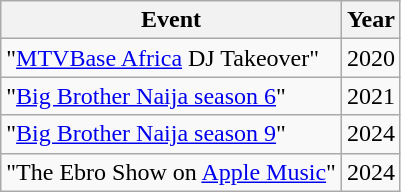<table class="wikitable">
<tr>
<th>Event</th>
<th>Year</th>
</tr>
<tr>
<td>"<a href='#'>MTVBase Africa</a> DJ Takeover"</td>
<td>2020</td>
</tr>
<tr>
<td>"<a href='#'>Big Brother Naija season 6</a>"</td>
<td>2021</td>
</tr>
<tr>
<td>"<a href='#'>Big Brother Naija season 9</a>"</td>
<td>2024</td>
</tr>
<tr>
<td>"The Ebro Show on <a href='#'>Apple Music</a>"</td>
<td>2024</td>
</tr>
</table>
